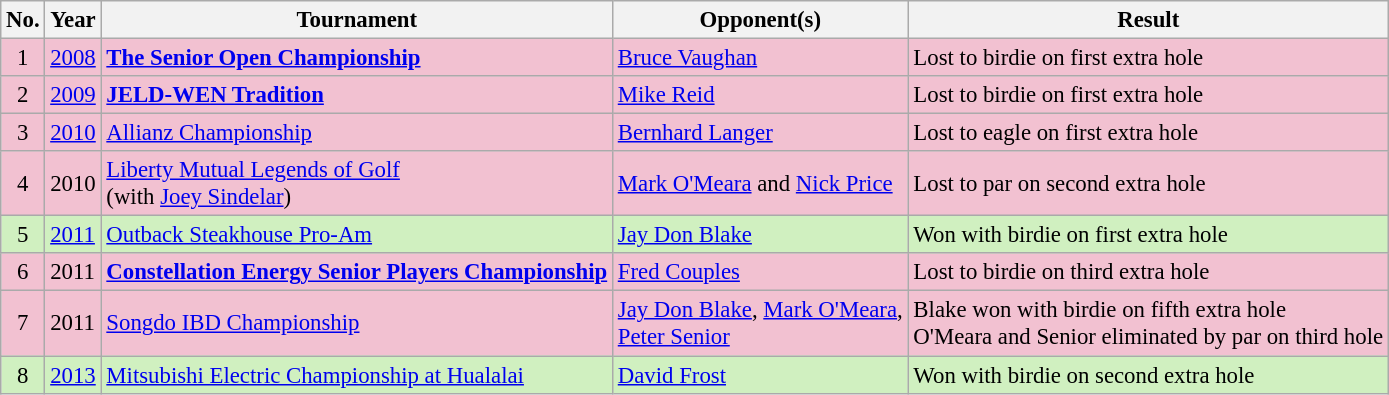<table class="wikitable" style="font-size:95%;">
<tr>
<th>No.</th>
<th>Year</th>
<th>Tournament</th>
<th>Opponent(s)</th>
<th>Result</th>
</tr>
<tr style="background:#F2C1D1;">
<td align=center>1</td>
<td><a href='#'>2008</a></td>
<td><strong><a href='#'>The Senior Open Championship</a></strong></td>
<td> <a href='#'>Bruce Vaughan</a></td>
<td>Lost to birdie on first extra hole</td>
</tr>
<tr style="background:#F2C1D1;">
<td align=center>2</td>
<td><a href='#'>2009</a></td>
<td><strong><a href='#'>JELD-WEN Tradition</a></strong></td>
<td> <a href='#'>Mike Reid</a></td>
<td>Lost to birdie on first extra hole</td>
</tr>
<tr style="background:#F2C1D1;">
<td align=center>3</td>
<td><a href='#'>2010</a></td>
<td><a href='#'>Allianz Championship</a></td>
<td> <a href='#'>Bernhard Langer</a></td>
<td>Lost to eagle on first extra hole</td>
</tr>
<tr style="background:#F2C1D1;">
<td align=center>4</td>
<td>2010</td>
<td><a href='#'>Liberty Mutual Legends of Golf</a><br>(with  <a href='#'>Joey Sindelar</a>)</td>
<td> <a href='#'>Mark O'Meara</a> and  <a href='#'>Nick Price</a></td>
<td>Lost to par on second extra hole</td>
</tr>
<tr style="background:#D0F0C0;">
<td align=center>5</td>
<td><a href='#'>2011</a></td>
<td><a href='#'>Outback Steakhouse Pro-Am</a></td>
<td> <a href='#'>Jay Don Blake</a></td>
<td>Won with birdie on first extra hole</td>
</tr>
<tr style="background:#F2C1D1;">
<td align=center>6</td>
<td>2011</td>
<td><strong><a href='#'>Constellation Energy Senior Players Championship</a></strong></td>
<td> <a href='#'>Fred Couples</a></td>
<td>Lost to birdie on third extra hole</td>
</tr>
<tr style="background:#F2C1D1;">
<td align=center>7</td>
<td>2011</td>
<td><a href='#'>Songdo IBD Championship</a></td>
<td> <a href='#'>Jay Don Blake</a>,  <a href='#'>Mark O'Meara</a>,<br> <a href='#'>Peter Senior</a></td>
<td>Blake won with birdie on fifth extra hole<br>O'Meara and Senior eliminated by par on third hole</td>
</tr>
<tr style="background:#D0F0C0;">
<td align=center>8</td>
<td><a href='#'>2013</a></td>
<td><a href='#'>Mitsubishi Electric Championship at Hualalai</a></td>
<td> <a href='#'>David Frost</a></td>
<td>Won with birdie on second extra hole</td>
</tr>
</table>
